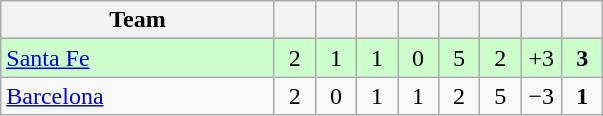<table class="wikitable" style="text-align: center;">
<tr>
<th width=175>Team</th>
<th width=20></th>
<th width=20></th>
<th width=20></th>
<th width=20></th>
<th width=20></th>
<th width=20></th>
<th width=20></th>
<th width=20></th>
</tr>
<tr bgcolor=#CCFFCC>
<td align=left> <a href='#'>Santa Fe</a></td>
<td>2</td>
<td>1</td>
<td>1</td>
<td>0</td>
<td>5</td>
<td>2</td>
<td>+3</td>
<td><strong>3</strong></td>
</tr>
<tr>
<td align=left> <a href='#'>Barcelona</a></td>
<td>2</td>
<td>0</td>
<td>1</td>
<td>1</td>
<td>2</td>
<td>5</td>
<td>−3</td>
<td><strong>1</strong></td>
</tr>
</table>
